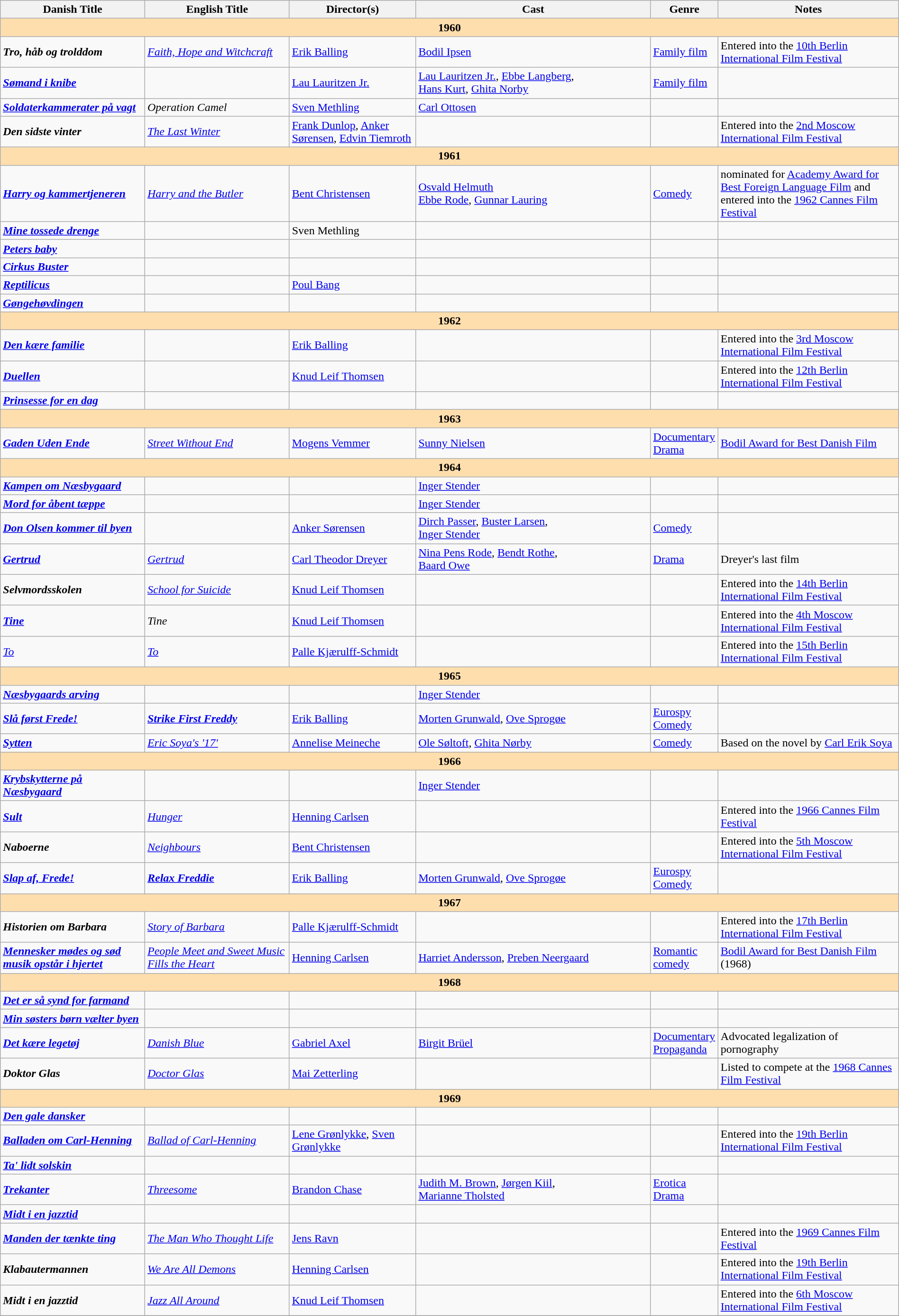<table class="wikitable" width= "100%">
<tr>
<th width=16%>Danish Title</th>
<th width=16%>English Title</th>
<th width=14%>Director(s)</th>
<th width=26%>Cast</th>
<th width=6%>Genre</th>
<th width=20%>Notes</th>
</tr>
<tr>
<td colspan="7" style="text-align:center; background:#ffdead;"><strong>1960</strong></td>
</tr>
<tr>
<td><strong><em>Tro, håb og trolddom</em></strong></td>
<td><em><a href='#'>Faith, Hope and Witchcraft</a></em></td>
<td><a href='#'>Erik Balling</a></td>
<td><a href='#'>Bodil Ipsen</a></td>
<td><a href='#'>Family film</a></td>
<td>Entered into the <a href='#'>10th Berlin International Film Festival</a></td>
</tr>
<tr>
<td><strong><em><a href='#'>Sømand i knibe</a></em></strong></td>
<td></td>
<td><a href='#'>Lau Lauritzen Jr.</a></td>
<td><a href='#'>Lau Lauritzen Jr.</a>, <a href='#'>Ebbe Langberg</a>,<br><a href='#'>Hans Kurt</a>, <a href='#'>Ghita Norby</a></td>
<td><a href='#'>Family film</a></td>
<td></td>
</tr>
<tr>
<td><strong><em><a href='#'>Soldaterkammerater på vagt</a></em></strong></td>
<td><em>Operation Camel</em></td>
<td><a href='#'>Sven Methling</a></td>
<td><a href='#'>Carl Ottosen</a></td>
<td></td>
<td></td>
</tr>
<tr>
<td><strong><em>Den sidste vinter</em></strong></td>
<td><em><a href='#'>The Last Winter</a></em></td>
<td><a href='#'>Frank Dunlop</a>, <a href='#'>Anker Sørensen</a>, <a href='#'>Edvin Tiemroth</a></td>
<td></td>
<td></td>
<td>Entered into the <a href='#'>2nd Moscow International Film Festival</a></td>
</tr>
<tr>
<td colspan="7" style="text-align:center; background:#ffdead;"><strong>1961</strong></td>
</tr>
<tr>
<td><strong><em><a href='#'>Harry og kammertjeneren</a></em></strong></td>
<td><em><a href='#'>Harry and the Butler</a></em></td>
<td><a href='#'>Bent Christensen</a></td>
<td><a href='#'>Osvald Helmuth</a><br><a href='#'>Ebbe Rode</a>, <a href='#'>Gunnar Lauring</a></td>
<td><a href='#'>Comedy</a></td>
<td>nominated for <a href='#'>Academy Award for Best Foreign Language Film</a> and entered into the <a href='#'>1962 Cannes Film Festival</a></td>
</tr>
<tr>
<td><strong><em><a href='#'>Mine tossede drenge</a></em></strong></td>
<td></td>
<td>Sven Methling</td>
<td></td>
<td></td>
<td></td>
</tr>
<tr>
<td><strong><em><a href='#'>Peters baby</a></em></strong></td>
<td></td>
<td></td>
<td></td>
<td></td>
<td></td>
</tr>
<tr>
<td><strong><em><a href='#'>Cirkus Buster</a></em></strong></td>
<td></td>
<td></td>
<td></td>
<td></td>
<td></td>
</tr>
<tr>
<td><strong><em><a href='#'>Reptilicus</a></em></strong></td>
<td></td>
<td><a href='#'>Poul Bang</a></td>
<td></td>
<td></td>
<td></td>
</tr>
<tr>
<td><strong><em><a href='#'>Gøngehøvdingen</a></em></strong></td>
<td></td>
<td></td>
<td></td>
<td></td>
<td></td>
</tr>
<tr>
<td colspan="7" style="text-align:center; background:#ffdead;"><strong>1962</strong></td>
</tr>
<tr>
<td><strong><em><a href='#'>Den kære familie</a></em></strong></td>
<td></td>
<td><a href='#'>Erik Balling</a></td>
<td></td>
<td></td>
<td>Entered into the <a href='#'>3rd Moscow International Film Festival</a></td>
</tr>
<tr>
<td><strong><em><a href='#'>Duellen</a></em></strong></td>
<td></td>
<td><a href='#'>Knud Leif Thomsen</a></td>
<td></td>
<td></td>
<td>Entered into the <a href='#'>12th Berlin International Film Festival</a></td>
</tr>
<tr>
<td><strong><em><a href='#'>Prinsesse for en dag</a></em></strong></td>
<td></td>
<td></td>
<td></td>
<td></td>
<td></td>
</tr>
<tr>
<td colspan="7" style="text-align:center; background:#ffdead;"><strong>1963</strong></td>
</tr>
<tr>
<td><strong><em><a href='#'>Gaden Uden Ende</a></em></strong></td>
<td><em><a href='#'>Street Without End</a></em></td>
<td><a href='#'>Mogens Vemmer</a></td>
<td><a href='#'>Sunny Nielsen</a></td>
<td><a href='#'>Documentary</a> <a href='#'>Drama</a></td>
<td><a href='#'>Bodil Award for Best Danish Film</a></td>
</tr>
<tr>
<td colspan="7" style="text-align:center; background:#ffdead;"><strong>1964</strong></td>
</tr>
<tr>
<td><strong><em><a href='#'>Kampen om Næsbygaard</a></em></strong></td>
<td></td>
<td></td>
<td><a href='#'>Inger Stender</a></td>
<td></td>
<td></td>
</tr>
<tr>
<td><strong><em><a href='#'>Mord for åbent tæppe</a></em></strong></td>
<td></td>
<td></td>
<td><a href='#'>Inger Stender</a></td>
<td></td>
<td></td>
</tr>
<tr>
<td><strong><em><a href='#'>Don Olsen kommer til byen</a></em></strong></td>
<td></td>
<td><a href='#'>Anker Sørensen</a></td>
<td><a href='#'>Dirch Passer</a>, <a href='#'>Buster Larsen</a>,<br><a href='#'>Inger Stender</a></td>
<td><a href='#'>Comedy</a></td>
<td></td>
</tr>
<tr>
<td><strong><em><a href='#'>Gertrud</a></em></strong></td>
<td><em><a href='#'>Gertrud</a></em></td>
<td><a href='#'>Carl Theodor Dreyer</a></td>
<td><a href='#'>Nina Pens Rode</a>, <a href='#'>Bendt Rothe</a>, <br> <a href='#'>Baard Owe</a></td>
<td><a href='#'>Drama</a></td>
<td>Dreyer's last film</td>
</tr>
<tr>
<td><strong><em>Selvmordsskolen</em></strong></td>
<td><em><a href='#'>School for Suicide</a></em></td>
<td><a href='#'>Knud Leif Thomsen</a></td>
<td></td>
<td></td>
<td>Entered into the <a href='#'>14th Berlin International Film Festival</a></td>
</tr>
<tr>
<td><strong><em><a href='#'>Tine</a></em></strong></td>
<td><em>Tine</em></td>
<td><a href='#'>Knud Leif Thomsen</a></td>
<td></td>
<td></td>
<td>Entered into the <a href='#'>4th Moscow International Film Festival</a></td>
</tr>
<tr>
<td><em><a href='#'>To</a></em></td>
<td><em><a href='#'>To</a></em></td>
<td><a href='#'>Palle Kjærulff-Schmidt</a></td>
<td></td>
<td></td>
<td>Entered into the <a href='#'>15th Berlin International Film Festival</a></td>
</tr>
<tr>
<td colspan="7" style="text-align:center; background:#ffdead;"><strong>1965</strong></td>
</tr>
<tr>
<td><strong><em><a href='#'>Næsbygaards arving</a></em></strong></td>
<td></td>
<td></td>
<td><a href='#'>Inger Stender</a></td>
<td></td>
<td></td>
</tr>
<tr>
<td><strong><em><a href='#'>Slå først Frede!</a></em></strong></td>
<td><strong><em><a href='#'>Strike First Freddy</a></em></strong></td>
<td><a href='#'>Erik Balling</a></td>
<td><a href='#'>Morten Grunwald</a>, <a href='#'>Ove Sprogøe</a></td>
<td><a href='#'>Eurospy</a> <a href='#'>Comedy</a></td>
<td></td>
</tr>
<tr>
<td><strong><em><a href='#'>Sytten</a></em></strong></td>
<td><em><a href='#'>Eric Soya's '17'</a></em></td>
<td><a href='#'>Annelise Meineche</a></td>
<td><a href='#'>Ole Søltoft</a>, <a href='#'>Ghita Nørby</a></td>
<td><a href='#'>Comedy</a></td>
<td>Based on the novel by <a href='#'>Carl Erik Soya</a></td>
</tr>
<tr>
<td colspan="7" style="text-align:center; background:#ffdead;"><strong>1966</strong></td>
</tr>
<tr>
<td><strong><em><a href='#'>Krybskytterne på Næsbygaard</a></em></strong></td>
<td></td>
<td></td>
<td><a href='#'>Inger Stender</a></td>
<td></td>
<td></td>
</tr>
<tr>
<td><strong><em><a href='#'>Sult</a></em></strong></td>
<td><em><a href='#'>Hunger</a></em></td>
<td><a href='#'>Henning Carlsen</a></td>
<td></td>
<td></td>
<td>Entered into the <a href='#'>1966 Cannes Film Festival</a></td>
</tr>
<tr>
<td><strong><em>Naboerne</em></strong></td>
<td><em><a href='#'>Neighbours</a></em></td>
<td><a href='#'>Bent Christensen</a></td>
<td></td>
<td></td>
<td>Entered into the <a href='#'>5th Moscow International Film Festival</a></td>
</tr>
<tr>
<td><strong><em><a href='#'>Slap af, Frede!</a></em></strong></td>
<td><strong><em><a href='#'>Relax Freddie</a></em></strong></td>
<td><a href='#'>Erik Balling</a></td>
<td><a href='#'>Morten Grunwald</a>, <a href='#'>Ove Sprogøe</a></td>
<td><a href='#'>Eurospy</a> <a href='#'>Comedy</a></td>
<td></td>
</tr>
<tr>
<td colspan="7" style="text-align:center; background:#ffdead;"><strong>1967</strong></td>
</tr>
<tr>
<td><strong><em>Historien om Barbara</em></strong></td>
<td><em><a href='#'>Story of Barbara</a></em></td>
<td><a href='#'>Palle Kjærulff-Schmidt</a></td>
<td></td>
<td></td>
<td>Entered into the <a href='#'>17th Berlin International Film Festival</a></td>
</tr>
<tr>
<td><strong><em><a href='#'>Mennesker mødes og sød musik opstår i hjertet</a></em></strong></td>
<td><em><a href='#'>People Meet and Sweet Music Fills the Heart</a></em></td>
<td><a href='#'>Henning Carlsen</a></td>
<td><a href='#'>Harriet Andersson</a>, <a href='#'>Preben Neergaard</a></td>
<td><a href='#'>Romantic comedy</a></td>
<td><a href='#'>Bodil Award for Best Danish Film</a> (1968)</td>
</tr>
<tr>
<td colspan="7" style="text-align:center; background:#ffdead;"><strong>1968</strong></td>
</tr>
<tr>
<td><strong><em><a href='#'>Det er så synd for farmand</a></em></strong></td>
<td></td>
<td></td>
<td></td>
<td></td>
<td></td>
</tr>
<tr>
<td><strong><em><a href='#'>Min søsters børn vælter byen</a></em></strong></td>
<td></td>
<td></td>
<td></td>
<td></td>
<td></td>
</tr>
<tr>
<td><strong><em><a href='#'>Det kære legetøj</a></em></strong></td>
<td><em><a href='#'>Danish Blue</a></em></td>
<td><a href='#'>Gabriel Axel</a></td>
<td><a href='#'>Birgit Brüel</a></td>
<td><a href='#'>Documentary</a><br><a href='#'>Propaganda</a></td>
<td>Advocated legalization of pornography</td>
</tr>
<tr>
<td><strong><em>Doktor Glas</em></strong></td>
<td><em><a href='#'>Doctor Glas</a></em></td>
<td><a href='#'>Mai Zetterling</a></td>
<td></td>
<td></td>
<td>Listed to compete at the <a href='#'>1968 Cannes Film Festival</a></td>
</tr>
<tr>
<td colspan="7" style="text-align:center; background:#ffdead;"><strong>1969</strong></td>
</tr>
<tr>
<td><strong><em><a href='#'>Den gale dansker</a></em></strong></td>
<td></td>
<td></td>
<td></td>
<td></td>
<td></td>
</tr>
<tr>
<td><strong><em><a href='#'>Balladen om Carl-Henning</a></em></strong></td>
<td><em><a href='#'>Ballad of Carl-Henning</a></em></td>
<td><a href='#'>Lene Grønlykke</a>, <a href='#'>Sven Grønlykke</a></td>
<td></td>
<td></td>
<td>Entered into the <a href='#'>19th Berlin International Film Festival</a></td>
</tr>
<tr>
<td><strong><em><a href='#'>Ta' lidt solskin</a></em></strong></td>
<td></td>
<td></td>
<td></td>
<td></td>
<td></td>
</tr>
<tr>
<td><strong><em><a href='#'>Trekanter</a></em></strong></td>
<td><em><a href='#'>Threesome</a></em></td>
<td><a href='#'>Brandon Chase</a></td>
<td><a href='#'>Judith M. Brown</a>, <a href='#'>Jørgen Kiil</a>, <br><a href='#'>Marianne Tholsted</a></td>
<td><a href='#'>Erotica</a> <a href='#'>Drama</a></td>
<td></td>
</tr>
<tr>
<td><strong><em><a href='#'>Midt i en jazztid</a></em></strong></td>
<td></td>
<td></td>
<td></td>
<td></td>
<td></td>
</tr>
<tr>
<td><strong><em><a href='#'>Manden der tænkte ting</a></em></strong></td>
<td><em><a href='#'>The Man Who Thought Life</a></em></td>
<td><a href='#'>Jens Ravn</a></td>
<td></td>
<td></td>
<td>Entered into the <a href='#'>1969 Cannes Film Festival</a></td>
</tr>
<tr>
<td><strong><em>Klabautermannen</em></strong></td>
<td><em><a href='#'>We Are All Demons</a></em></td>
<td><a href='#'>Henning Carlsen</a></td>
<td></td>
<td></td>
<td>Entered into the <a href='#'>19th Berlin International Film Festival</a></td>
</tr>
<tr>
<td><strong><em>Midt i en jazztid</em></strong></td>
<td><em><a href='#'>Jazz All Around</a></em></td>
<td><a href='#'>Knud Leif Thomsen</a></td>
<td></td>
<td></td>
<td>Entered into the <a href='#'>6th Moscow International Film Festival</a></td>
</tr>
<tr>
</tr>
</table>
